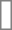<table cellpadding="3" cellspacing="0" border="1" style="background:#ffffff; font-size:69%; border:grey solid 1px; border-collapse:collapse; margin:1em auto;">
<tr>
<td colspan="2" rowspan="7"><br></td>
</tr>
</table>
